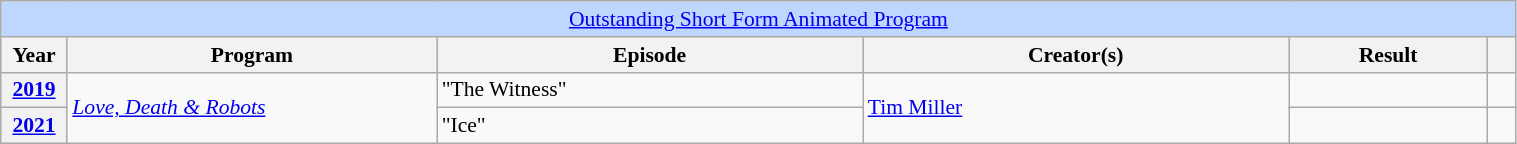<table class="wikitable plainrowheaders" style="font-size: 90%" width=80%>
<tr ---- bgcolor="#bfd7ff">
<td colspan=6 align=center><a href='#'>Outstanding Short Form Animated Program</a></td>
</tr>
<tr ---- bgcolor="#bfd7ff">
<th scope="col" style="width:1%;">Year</th>
<th scope="col" style="width:13%;">Program</th>
<th scope="col" style="width:15%;">Episode</th>
<th scope="col" style="width:15%;">Creator(s)</th>
<th scope="col" style="width:7%;">Result</th>
<th scope="col" style="width:1%;"></th>
</tr>
<tr>
<th scope=row><a href='#'>2019</a></th>
<td rowspan=2><em><a href='#'>Love, Death & Robots</a></em></td>
<td>"The Witness"</td>
<td rowspan=2><a href='#'>Tim Miller</a></td>
<td></td>
<td></td>
</tr>
<tr>
<th scope=row><a href='#'>2021</a></th>
<td>"Ice"</td>
<td></td>
<td></td>
</tr>
</table>
